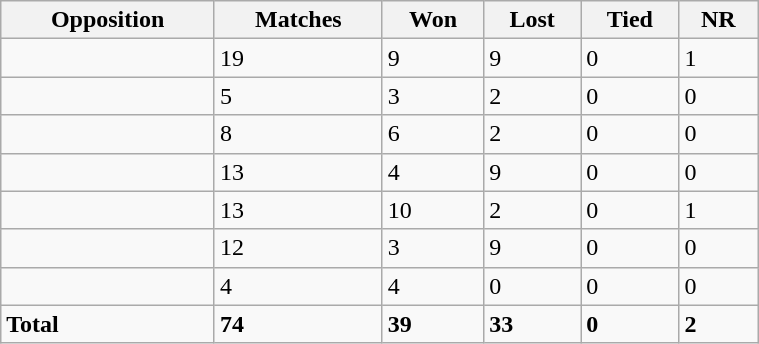<table class="wikitable" style="width:40%;">
<tr>
<th>Opposition</th>
<th>Matches</th>
<th>Won</th>
<th>Lost</th>
<th>Tied</th>
<th>NR</th>
</tr>
<tr>
<td></td>
<td>19</td>
<td>9</td>
<td>9</td>
<td>0</td>
<td>1</td>
</tr>
<tr>
<td></td>
<td>5</td>
<td>3</td>
<td>2</td>
<td>0</td>
<td>0</td>
</tr>
<tr>
<td></td>
<td>8</td>
<td>6</td>
<td>2</td>
<td>0</td>
<td>0</td>
</tr>
<tr>
<td></td>
<td>13</td>
<td>4</td>
<td>9</td>
<td>0</td>
<td>0</td>
</tr>
<tr>
<td></td>
<td>13</td>
<td>10</td>
<td>2</td>
<td>0</td>
<td>1</td>
</tr>
<tr>
<td></td>
<td>12</td>
<td>3</td>
<td>9</td>
<td>0</td>
<td>0</td>
</tr>
<tr>
<td></td>
<td>4</td>
<td>4</td>
<td>0</td>
<td>0</td>
<td>0</td>
</tr>
<tr>
<td><strong>Total</strong></td>
<td><strong>74</strong></td>
<td><strong>39</strong></td>
<td><strong>33</strong></td>
<td><strong>0</strong></td>
<td><strong>2</strong></td>
</tr>
</table>
